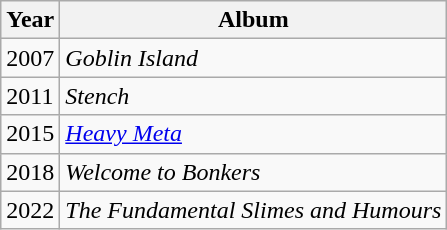<table class="wikitable">
<tr>
<th>Year</th>
<th>Album</th>
</tr>
<tr>
<td>2007</td>
<td><em>Goblin Island</em></td>
</tr>
<tr>
<td>2011</td>
<td><em>Stench</em></td>
</tr>
<tr>
<td>2015</td>
<td><em><a href='#'>Heavy Meta</a></em></td>
</tr>
<tr>
<td>2018</td>
<td><em>Welcome to Bonkers</em></td>
</tr>
<tr>
<td>2022</td>
<td><em>The Fundamental Slimes and Humours</em></td>
</tr>
</table>
